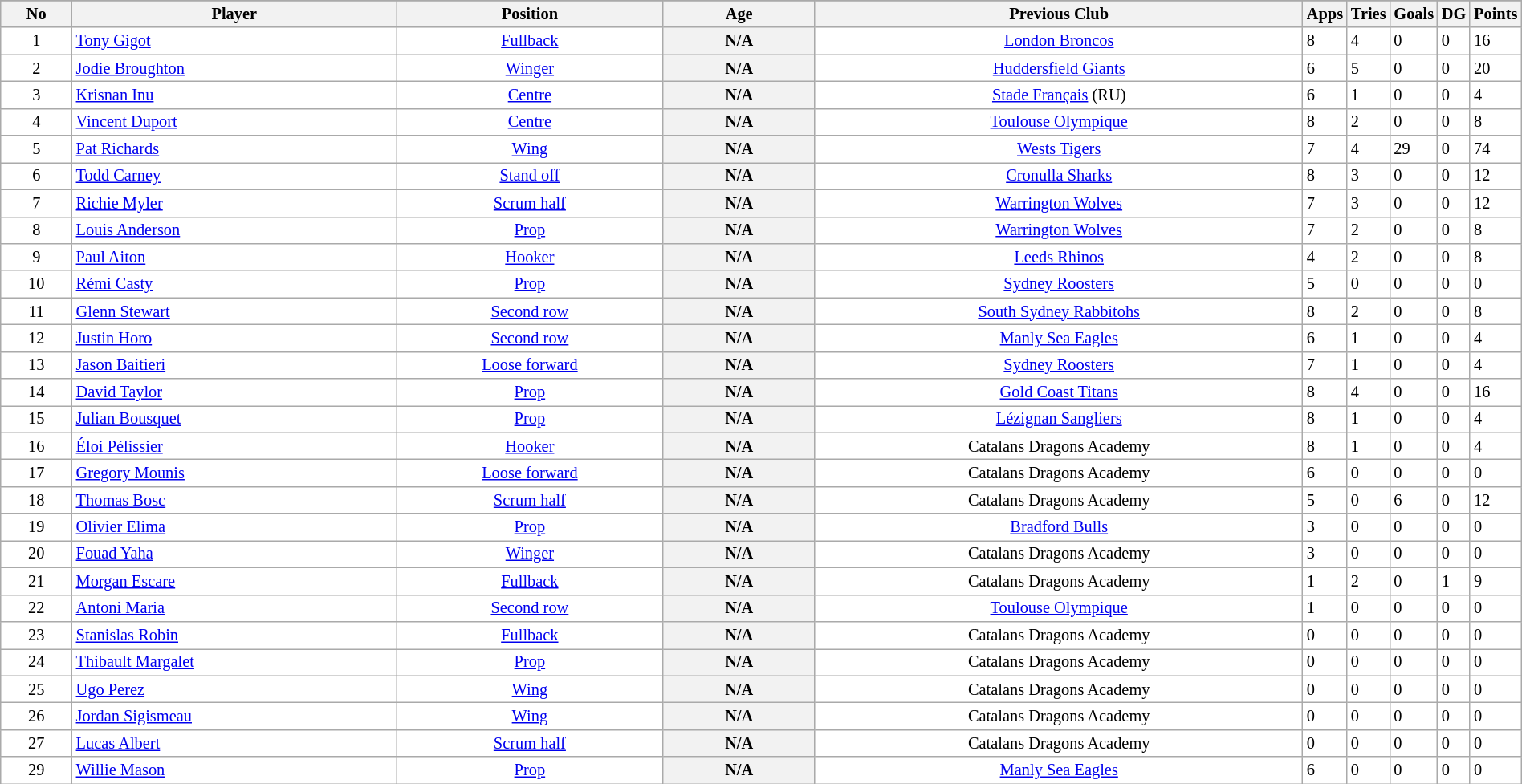<table class="wikitable sortable" width="100%" style="font-size:85%">
<tr bgcolor="#efefef">
</tr>
<tr bgcolor="#efefef">
<th>No</th>
<th>Player</th>
<th>Position</th>
<th>Age</th>
<th>Previous Club</th>
<th width="20">Apps</th>
<th width="20">Tries</th>
<th width="20">Goals</th>
<th width="20">DG</th>
<th width="20">Points</th>
</tr>
<tr bgcolor=#FFFFFF>
<td align=center>1</td>
<td><a href='#'>Tony Gigot</a></td>
<td align=center><a href='#'>Fullback</a></td>
<th width=10%>N/A</th>
<td align=center><a href='#'>London Broncos</a></td>
<td align=centre>8</td>
<td align=centre>4</td>
<td align=centre>0</td>
<td align=centre>0</td>
<td align=centre>16</td>
</tr>
<tr bgcolor=#FFFFFF>
<td align=center>2</td>
<td><a href='#'>Jodie Broughton</a></td>
<td align=center><a href='#'>Winger</a></td>
<th width=10%>N/A</th>
<td align=center><a href='#'>Huddersfield Giants</a></td>
<td align=centre>6</td>
<td align=centre>5</td>
<td align=centre>0</td>
<td align=centre>0</td>
<td align=centre>20</td>
</tr>
<tr bgcolor=#FFFFFF>
<td align=center>3</td>
<td><a href='#'>Krisnan Inu</a></td>
<td align=center><a href='#'>Centre</a></td>
<th width=10%>N/A</th>
<td align=center><a href='#'>Stade Français</a> (RU)</td>
<td align=centre>6</td>
<td align=centre>1</td>
<td align=centre>0</td>
<td align=centre>0</td>
<td align=centre>4</td>
</tr>
<tr bgcolor=#FFFFFF>
<td align=center>4</td>
<td><a href='#'>Vincent Duport</a></td>
<td align=center><a href='#'>Centre</a></td>
<th width=10%>N/A</th>
<td align=center><a href='#'>Toulouse Olympique</a></td>
<td align=centre>8</td>
<td align=centre>2</td>
<td align=centre>0</td>
<td align=centre>0</td>
<td align=centre>8</td>
</tr>
<tr bgcolor=#FFFFFF>
<td align=center>5</td>
<td><a href='#'>Pat Richards</a></td>
<td align=center><a href='#'>Wing</a></td>
<th width=10%>N/A</th>
<td align=center><a href='#'>Wests Tigers</a></td>
<td align=centre>7</td>
<td align=centre>4</td>
<td align=centre>29</td>
<td align=centre>0</td>
<td align=centre>74</td>
</tr>
<tr bgcolor=#FFFFFF>
<td align=center>6</td>
<td><a href='#'>Todd Carney</a></td>
<td align=center><a href='#'>Stand off</a></td>
<th width=10%>N/A</th>
<td align=center><a href='#'>Cronulla Sharks</a></td>
<td align=centre>8</td>
<td align=centre>3</td>
<td align=centre>0</td>
<td align=centre>0</td>
<td align=centre>12</td>
</tr>
<tr bgcolor=#FFFFFF>
<td align=center>7</td>
<td><a href='#'>Richie Myler</a></td>
<td align=center><a href='#'>Scrum half</a></td>
<th width=10%>N/A</th>
<td align=center><a href='#'>Warrington Wolves</a></td>
<td align=centre>7</td>
<td align=centre>3</td>
<td align=centre>0</td>
<td align=centre>0</td>
<td align=centre>12</td>
</tr>
<tr bgcolor=#FFFFFF>
<td align=center>8</td>
<td><a href='#'>Louis Anderson</a></td>
<td align=center><a href='#'>Prop</a></td>
<th width=10%>N/A</th>
<td align=center><a href='#'>Warrington Wolves</a></td>
<td align=centre>7</td>
<td align=centre>2</td>
<td align=centre>0</td>
<td align=centre>0</td>
<td align=centre>8</td>
</tr>
<tr bgcolor=#FFFFFF>
<td align=center>9</td>
<td><a href='#'>Paul Aiton</a></td>
<td align=center><a href='#'>Hooker</a></td>
<th width=10%>N/A</th>
<td align=center><a href='#'>Leeds Rhinos</a></td>
<td align=centre>4</td>
<td align=centre>2</td>
<td align=centre>0</td>
<td align=centre>0</td>
<td align=centre>8</td>
</tr>
<tr bgcolor=#FFFFFF>
<td align=center>10</td>
<td><a href='#'>Rémi Casty</a></td>
<td align=center><a href='#'>Prop</a></td>
<th width=10%>N/A</th>
<td align=center><a href='#'>Sydney Roosters</a></td>
<td align=centre>5</td>
<td align=centre>0</td>
<td align=centre>0</td>
<td align=centre>0</td>
<td align=centre>0</td>
</tr>
<tr bgcolor=#FFFFFF>
<td align=center>11</td>
<td><a href='#'>Glenn Stewart</a></td>
<td align=center><a href='#'>Second row</a></td>
<th width=10%>N/A</th>
<td align=center><a href='#'>South Sydney Rabbitohs</a></td>
<td align=centre>8</td>
<td align=centre>2</td>
<td align=centre>0</td>
<td align=centre>0</td>
<td align=centre>8</td>
</tr>
<tr bgcolor=#FFFFFF>
<td align=center>12</td>
<td><a href='#'>Justin Horo</a></td>
<td align=center><a href='#'>Second row</a></td>
<th width=10%>N/A</th>
<td align=center><a href='#'>Manly Sea Eagles</a></td>
<td align=centre>6</td>
<td align=centre>1</td>
<td align=centre>0</td>
<td align=centre>0</td>
<td align=centre>4</td>
</tr>
<tr bgcolor=#FFFFFF>
<td align=center>13</td>
<td><a href='#'>Jason Baitieri</a></td>
<td align=center><a href='#'>Loose forward</a></td>
<th width=10%>N/A</th>
<td align=center><a href='#'>Sydney Roosters</a></td>
<td align=centre>7</td>
<td align=centre>1</td>
<td align=centre>0</td>
<td align=centre>0</td>
<td align=centre>4</td>
</tr>
<tr bgcolor=#FFFFFF>
<td align=center>14</td>
<td><a href='#'>David Taylor</a></td>
<td align=center><a href='#'>Prop</a></td>
<th width=10%>N/A</th>
<td align=center><a href='#'>Gold Coast Titans</a></td>
<td align=centre>8</td>
<td align=centre>4</td>
<td align=centre>0</td>
<td align=centre>0</td>
<td align=centre>16</td>
</tr>
<tr bgcolor=#FFFFFF>
<td align=center>15</td>
<td><a href='#'>Julian Bousquet</a></td>
<td align=center><a href='#'>Prop</a></td>
<th width=10%>N/A</th>
<td align=center><a href='#'>Lézignan Sangliers</a></td>
<td align=centre>8</td>
<td align=centre>1</td>
<td align=centre>0</td>
<td align=centre>0</td>
<td align=centre>4</td>
</tr>
<tr bgcolor=#FFFFFF>
<td align=center>16</td>
<td><a href='#'>Éloi Pélissier</a></td>
<td align=center><a href='#'>Hooker</a></td>
<th width=10%>N/A</th>
<td align=center>Catalans Dragons Academy</td>
<td align=centre>8</td>
<td align=centre>1</td>
<td align=centre>0</td>
<td align=centre>0</td>
<td align=centre>4</td>
</tr>
<tr bgcolor=#FFFFFF>
<td align=center>17</td>
<td><a href='#'>Gregory Mounis</a></td>
<td align=center><a href='#'>Loose forward</a></td>
<th width=10%>N/A</th>
<td align=center>Catalans Dragons Academy</td>
<td align=centre>6</td>
<td align=centre>0</td>
<td align=centre>0</td>
<td align=centre>0</td>
<td align=centre>0</td>
</tr>
<tr bgcolor=#FFFFFF>
<td align=center>18</td>
<td><a href='#'>Thomas Bosc</a></td>
<td align=center><a href='#'>Scrum half</a></td>
<th width=10%>N/A</th>
<td align=center>Catalans Dragons Academy</td>
<td align=centre>5</td>
<td align=centre>0</td>
<td align=centre>6</td>
<td align=centre>0</td>
<td align=centre>12</td>
</tr>
<tr bgcolor=#FFFFFF>
<td align=center>19</td>
<td><a href='#'>Olivier Elima</a></td>
<td align=center><a href='#'>Prop</a></td>
<th width=10%>N/A</th>
<td align=center><a href='#'>Bradford Bulls</a></td>
<td align=centre>3</td>
<td align=centre>0</td>
<td align=centre>0</td>
<td align=centre>0</td>
<td align=centre>0</td>
</tr>
<tr bgcolor=#FFFFFF>
<td align=center>20</td>
<td><a href='#'>Fouad Yaha</a></td>
<td align=center><a href='#'>Winger</a></td>
<th width=10%>N/A</th>
<td align=center>Catalans Dragons Academy</td>
<td align=centre>3</td>
<td align=centre>0</td>
<td align=centre>0</td>
<td align=centre>0</td>
<td align=centre>0</td>
</tr>
<tr bgcolor=#FFFFFF>
<td align=center>21</td>
<td><a href='#'>Morgan Escare</a></td>
<td align=center><a href='#'>Fullback</a></td>
<th width=10%>N/A</th>
<td align=center>Catalans Dragons Academy</td>
<td align=centre>1</td>
<td align=centre>2</td>
<td align=centre>0</td>
<td align=centre>1</td>
<td align=centre>9</td>
</tr>
<tr bgcolor=#FFFFFF>
<td align=center>22</td>
<td><a href='#'>Antoni Maria</a></td>
<td align=center><a href='#'>Second row</a></td>
<th width=10%>N/A</th>
<td align=center><a href='#'>Toulouse Olympique</a></td>
<td align=centre>1</td>
<td align=centre>0</td>
<td align=centre>0</td>
<td align=centre>0</td>
<td align=centre>0</td>
</tr>
<tr bgcolor=#FFFFFF>
<td align=center>23</td>
<td><a href='#'>Stanislas Robin</a></td>
<td align=center><a href='#'>Fullback</a></td>
<th width=10%>N/A</th>
<td align=center>Catalans Dragons Academy</td>
<td align=centre>0</td>
<td align=centre>0</td>
<td align=centre>0</td>
<td align=centre>0</td>
<td align=centre>0</td>
</tr>
<tr bgcolor=#FFFFFF>
<td align=center>24</td>
<td><a href='#'>Thibault Margalet</a></td>
<td align=center><a href='#'>Prop</a></td>
<th width=10%>N/A</th>
<td align=center>Catalans Dragons Academy</td>
<td align=centre>0</td>
<td align=centre>0</td>
<td align=centre>0</td>
<td align=centre>0</td>
<td align=centre>0</td>
</tr>
<tr bgcolor=#FFFFFF>
<td align=center>25</td>
<td><a href='#'>Ugo Perez</a></td>
<td align=center><a href='#'>Wing</a></td>
<th width=10%>N/A</th>
<td align=center>Catalans Dragons Academy</td>
<td align=centre>0</td>
<td align=centre>0</td>
<td align=centre>0</td>
<td align=centre>0</td>
<td align=centre>0</td>
</tr>
<tr bgcolor=#FFFFFF>
<td align=center>26</td>
<td><a href='#'>Jordan Sigismeau</a></td>
<td align=center><a href='#'>Wing</a></td>
<th width=10%>N/A</th>
<td align=center>Catalans Dragons Academy</td>
<td align=centre>0</td>
<td align=centre>0</td>
<td align=centre>0</td>
<td align=centre>0</td>
<td align=centre>0</td>
</tr>
<tr bgcolor=#FFFFFF>
<td align=center>27</td>
<td><a href='#'>Lucas Albert</a></td>
<td align=center><a href='#'>Scrum half</a></td>
<th width=10%>N/A</th>
<td align=center>Catalans Dragons Academy</td>
<td align=centre>0</td>
<td align=centre>0</td>
<td align=centre>0</td>
<td align=centre>0</td>
<td align=centre>0</td>
</tr>
<tr bgcolor=#FFFFFF>
<td align=center>29</td>
<td><a href='#'>Willie Mason</a></td>
<td align=center><a href='#'>Prop</a></td>
<th width=10%>N/A</th>
<td align=center><a href='#'>Manly Sea Eagles</a></td>
<td align=centre>6</td>
<td align=centre>0</td>
<td align=centre>0</td>
<td align=centre>0</td>
<td align=centre>0</td>
</tr>
</table>
